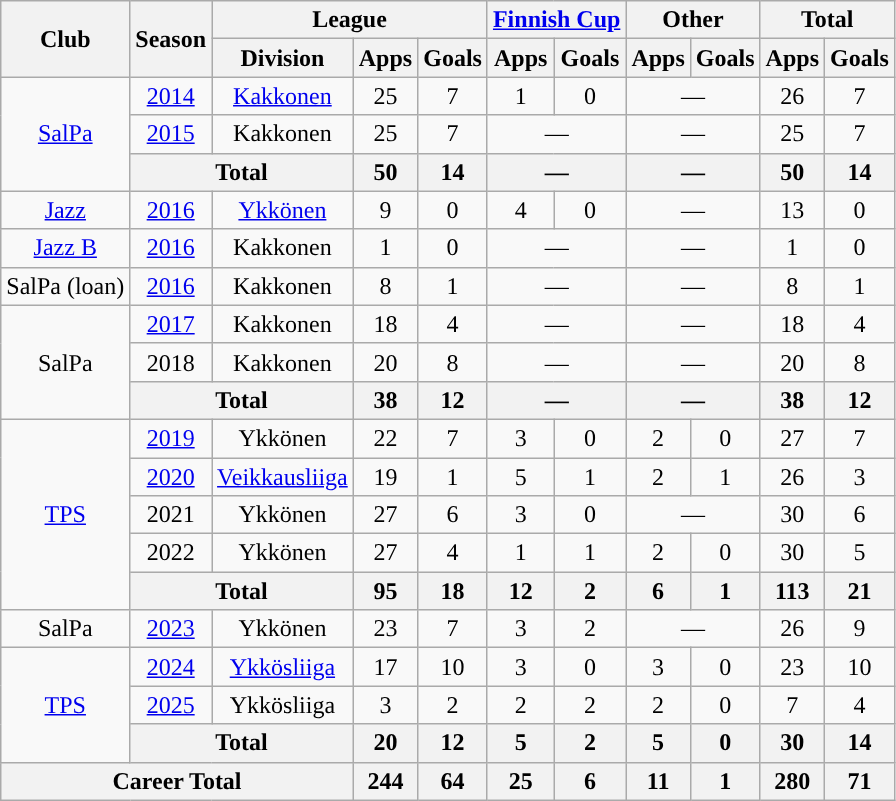<table class="wikitable" style="text-align: center;">
<tr>
<th rowspan="2">Club</th>
<th rowspan="2">Season</th>
<th colspan="3">League</th>
<th colspan="2"><a href='#'>Finnish Cup</a></th>
<th colspan="2">Other</th>
<th colspan="2">Total</th>
</tr>
<tr>
<th>Division</th>
<th>Apps</th>
<th>Goals</th>
<th>Apps</th>
<th>Goals</th>
<th>Apps</th>
<th>Goals</th>
<th>Apps</th>
<th>Goals</th>
</tr>
<tr>
<td rowspan="3"><a href='#'>SalPa</a></td>
<td><a href='#'>2014</a></td>
<td><a href='#'>Kakkonen</a></td>
<td>25</td>
<td>7</td>
<td>1</td>
<td>0</td>
<td colspan="2">—</td>
<td>26</td>
<td>7</td>
</tr>
<tr>
<td><a href='#'>2015</a></td>
<td>Kakkonen</td>
<td>25</td>
<td>7</td>
<td colspan="2">—</td>
<td colspan="2">—</td>
<td>25</td>
<td>7</td>
</tr>
<tr>
<th colspan="2">Total</th>
<th>50</th>
<th>14</th>
<th colspan="2">—</th>
<th colspan="2">—</th>
<th>50</th>
<th>14</th>
</tr>
<tr>
<td><a href='#'>Jazz</a></td>
<td><a href='#'>2016</a></td>
<td><a href='#'>Ykkönen</a></td>
<td>9</td>
<td>0</td>
<td>4</td>
<td>0</td>
<td colspan="2">—</td>
<td>13</td>
<td>0</td>
</tr>
<tr>
<td><a href='#'>Jazz B</a></td>
<td><a href='#'>2016</a></td>
<td>Kakkonen</td>
<td>1</td>
<td>0</td>
<td colspan="2">—</td>
<td colspan="2">—</td>
<td>1</td>
<td>0</td>
</tr>
<tr>
<td>SalPa (loan)</td>
<td><a href='#'>2016</a></td>
<td>Kakkonen</td>
<td>8</td>
<td>1</td>
<td colspan="2">—</td>
<td colspan="2">—</td>
<td>8</td>
<td>1</td>
</tr>
<tr>
<td rowspan="3">SalPa</td>
<td><a href='#'>2017</a></td>
<td>Kakkonen</td>
<td>18</td>
<td>4</td>
<td colspan="2">—</td>
<td colspan="2">—</td>
<td>18</td>
<td>4</td>
</tr>
<tr>
<td>2018</td>
<td>Kakkonen</td>
<td>20</td>
<td>8</td>
<td colspan="2">—</td>
<td colspan="2">—</td>
<td>20</td>
<td>8</td>
</tr>
<tr>
<th colspan="2">Total</th>
<th>38</th>
<th>12</th>
<th colspan="2">—</th>
<th colspan="2">—</th>
<th>38</th>
<th>12</th>
</tr>
<tr>
<td rowspan="5"><a href='#'>TPS</a></td>
<td><a href='#'>2019</a></td>
<td>Ykkönen</td>
<td>22</td>
<td>7</td>
<td>3</td>
<td>0</td>
<td>2</td>
<td>0</td>
<td>27</td>
<td>7</td>
</tr>
<tr>
<td><a href='#'>2020</a></td>
<td><a href='#'>Veikkausliiga</a></td>
<td>19</td>
<td>1</td>
<td>5</td>
<td>1</td>
<td>2</td>
<td>1</td>
<td>26</td>
<td>3</td>
</tr>
<tr>
<td>2021</td>
<td>Ykkönen</td>
<td>27</td>
<td>6</td>
<td>3</td>
<td>0</td>
<td colspan="2">—</td>
<td>30</td>
<td>6</td>
</tr>
<tr>
<td>2022</td>
<td>Ykkönen</td>
<td>27</td>
<td>4</td>
<td>1</td>
<td>1</td>
<td>2</td>
<td>0</td>
<td>30</td>
<td>5</td>
</tr>
<tr>
<th colspan="2">Total</th>
<th>95</th>
<th>18</th>
<th>12</th>
<th>2</th>
<th>6</th>
<th>1</th>
<th>113</th>
<th>21</th>
</tr>
<tr>
<td>SalPa</td>
<td><a href='#'>2023</a></td>
<td>Ykkönen</td>
<td>23</td>
<td>7</td>
<td>3</td>
<td>2</td>
<td colspan="2">—</td>
<td>26</td>
<td>9</td>
</tr>
<tr>
<td rowspan=3><a href='#'>TPS</a></td>
<td><a href='#'>2024</a></td>
<td><a href='#'>Ykkösliiga</a></td>
<td>17</td>
<td>10</td>
<td>3</td>
<td>0</td>
<td>3</td>
<td>0</td>
<td>23</td>
<td>10</td>
</tr>
<tr>
<td><a href='#'>2025</a></td>
<td>Ykkösliiga</td>
<td>3</td>
<td>2</td>
<td>2</td>
<td>2</td>
<td>2</td>
<td>0</td>
<td>7</td>
<td>4</td>
</tr>
<tr>
<th colspan=2>Total</th>
<th>20</th>
<th>12</th>
<th>5</th>
<th>2</th>
<th>5</th>
<th>0</th>
<th>30</th>
<th>14</th>
</tr>
<tr>
<th colspan="3">Career Total</th>
<th>244</th>
<th>64</th>
<th>25</th>
<th>6</th>
<th>11</th>
<th>1</th>
<th>280</th>
<th>71</th>
</tr>
</table>
